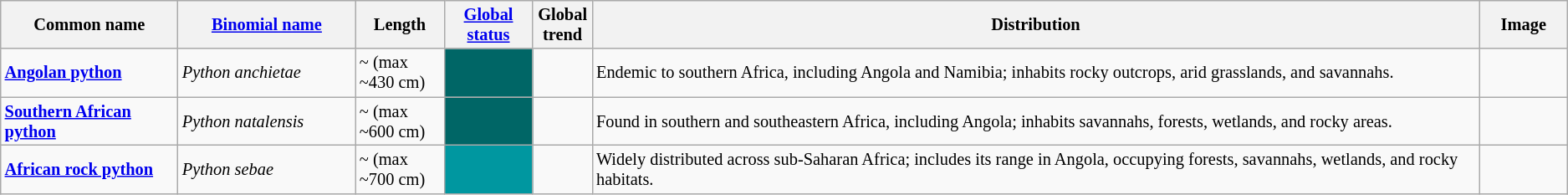<table class="wikitable sortable" style="font-size: 85%">
<tr>
<th width="10%">Common name</th>
<th width="10%"><a href='#'>Binomial name</a></th>
<th width="5%">Length</th>
<th width="5%"><a href='#'>Global status</a></th>
<th width="1%">Global trend</th>
<th width="50%" class="unsortable">Distribution</th>
<th width="5%" class="unsortable">Image</th>
</tr>
<tr>
<td><strong><a href='#'>Angolan python</a></strong></td>
<td><em>Python anchietae</em></td>
<td>~ (max ~430 cm)</td>
<td align=center style="background: #006666"></td>
<td align=center></td>
<td>Endemic to southern Africa, including Angola and Namibia; inhabits rocky outcrops, arid grasslands, and savannahs.</td>
<td></td>
</tr>
<tr>
<td><strong><a href='#'>Southern African python</a></strong></td>
<td><em>Python natalensis</em></td>
<td>~ (max ~600 cm)</td>
<td align=center style="background: #006666"></td>
<td align=center></td>
<td>Found in southern and southeastern Africa, including Angola; inhabits savannahs, forests, wetlands, and rocky areas.</td>
<td></td>
</tr>
<tr>
<td><strong><a href='#'>African rock python</a></strong></td>
<td><em>Python sebae</em></td>
<td>~ (max ~700 cm)</td>
<td align=center style="background: #0097a0"></td>
<td align=center></td>
<td>Widely distributed across sub-Saharan Africa; includes its range in Angola, occupying forests, savannahs, wetlands, and rocky habitats.</td>
<td></td>
</tr>
</table>
